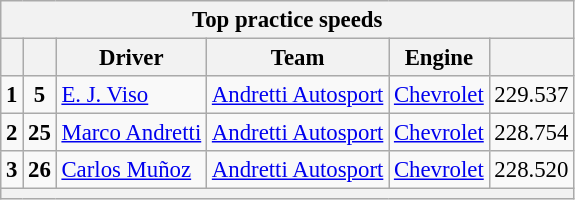<table class="wikitable" style="font-size:95%;">
<tr>
<th colspan=9>Top practice speeds</th>
</tr>
<tr>
<th></th>
<th></th>
<th>Driver</th>
<th>Team</th>
<th>Engine</th>
<th></th>
</tr>
<tr>
<td align=center><strong>1</strong></td>
<td style="text-align:center"><strong>5</strong></td>
<td> <a href='#'>E. J. Viso</a></td>
<td><a href='#'>Andretti Autosport</a></td>
<td><a href='#'>Chevrolet</a></td>
<td align=center>229.537</td>
</tr>
<tr>
<td align=center><strong>2</strong></td>
<td style="text-align:center"><strong>25</strong></td>
<td> <a href='#'>Marco Andretti</a></td>
<td><a href='#'>Andretti Autosport</a></td>
<td><a href='#'>Chevrolet</a></td>
<td align=center>228.754</td>
</tr>
<tr>
<td align=center><strong>3</strong></td>
<td style="text-align:center"><strong>26</strong></td>
<td> <a href='#'>Carlos Muñoz</a> <strong></strong></td>
<td><a href='#'>Andretti Autosport</a></td>
<td><a href='#'>Chevrolet</a></td>
<td align=center>228.520</td>
</tr>
<tr>
<th colspan=9></th>
</tr>
</table>
